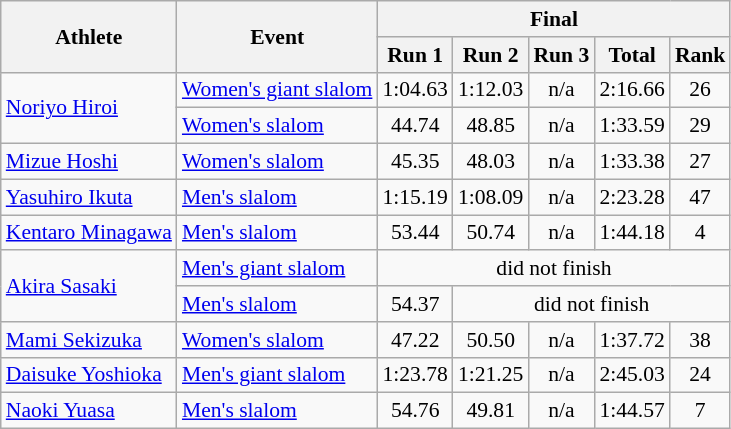<table class="wikitable" style="font-size:90%">
<tr>
<th rowspan="2">Athlete</th>
<th rowspan="2">Event</th>
<th colspan="5">Final</th>
</tr>
<tr>
<th>Run 1</th>
<th>Run 2</th>
<th>Run 3</th>
<th>Total</th>
<th>Rank</th>
</tr>
<tr>
<td rowspan=2><a href='#'>Noriyo Hiroi</a></td>
<td><a href='#'>Women's giant slalom</a></td>
<td align="center">1:04.63</td>
<td align="center">1:12.03</td>
<td align="center">n/a</td>
<td align="center">2:16.66</td>
<td align="center">26</td>
</tr>
<tr>
<td><a href='#'>Women's slalom</a></td>
<td align="center">44.74</td>
<td align="center">48.85</td>
<td align="center">n/a</td>
<td align="center">1:33.59</td>
<td align="center">29</td>
</tr>
<tr>
<td><a href='#'>Mizue Hoshi</a></td>
<td><a href='#'>Women's slalom</a></td>
<td align="center">45.35</td>
<td align="center">48.03</td>
<td align="center">n/a</td>
<td align="center">1:33.38</td>
<td align="center">27</td>
</tr>
<tr>
<td><a href='#'>Yasuhiro Ikuta</a></td>
<td><a href='#'>Men's slalom</a></td>
<td align="center">1:15.19</td>
<td align="center">1:08.09</td>
<td align="center">n/a</td>
<td align="center">2:23.28</td>
<td align="center">47</td>
</tr>
<tr>
<td><a href='#'>Kentaro Minagawa</a></td>
<td><a href='#'>Men's slalom</a></td>
<td align="center">53.44</td>
<td align="center">50.74</td>
<td align="center">n/a</td>
<td align="center">1:44.18</td>
<td align="center">4</td>
</tr>
<tr>
<td rowspan=2><a href='#'>Akira Sasaki</a></td>
<td><a href='#'>Men's giant slalom</a></td>
<td colspan=5 align="center">did not finish</td>
</tr>
<tr>
<td><a href='#'>Men's slalom</a></td>
<td align="center">54.37</td>
<td colspan=4 align="center">did not finish</td>
</tr>
<tr>
<td><a href='#'>Mami Sekizuka</a></td>
<td><a href='#'>Women's slalom</a></td>
<td align="center">47.22</td>
<td align="center">50.50</td>
<td align="center">n/a</td>
<td align="center">1:37.72</td>
<td align="center">38</td>
</tr>
<tr>
<td><a href='#'>Daisuke Yoshioka</a></td>
<td><a href='#'>Men's giant slalom</a></td>
<td align="center">1:23.78</td>
<td align="center">1:21.25</td>
<td align="center">n/a</td>
<td align="center">2:45.03</td>
<td align="center">24</td>
</tr>
<tr>
<td><a href='#'>Naoki Yuasa</a></td>
<td><a href='#'>Men's slalom</a></td>
<td align="center">54.76</td>
<td align="center">49.81</td>
<td align="center">n/a</td>
<td align="center">1:44.57</td>
<td align="center">7</td>
</tr>
</table>
